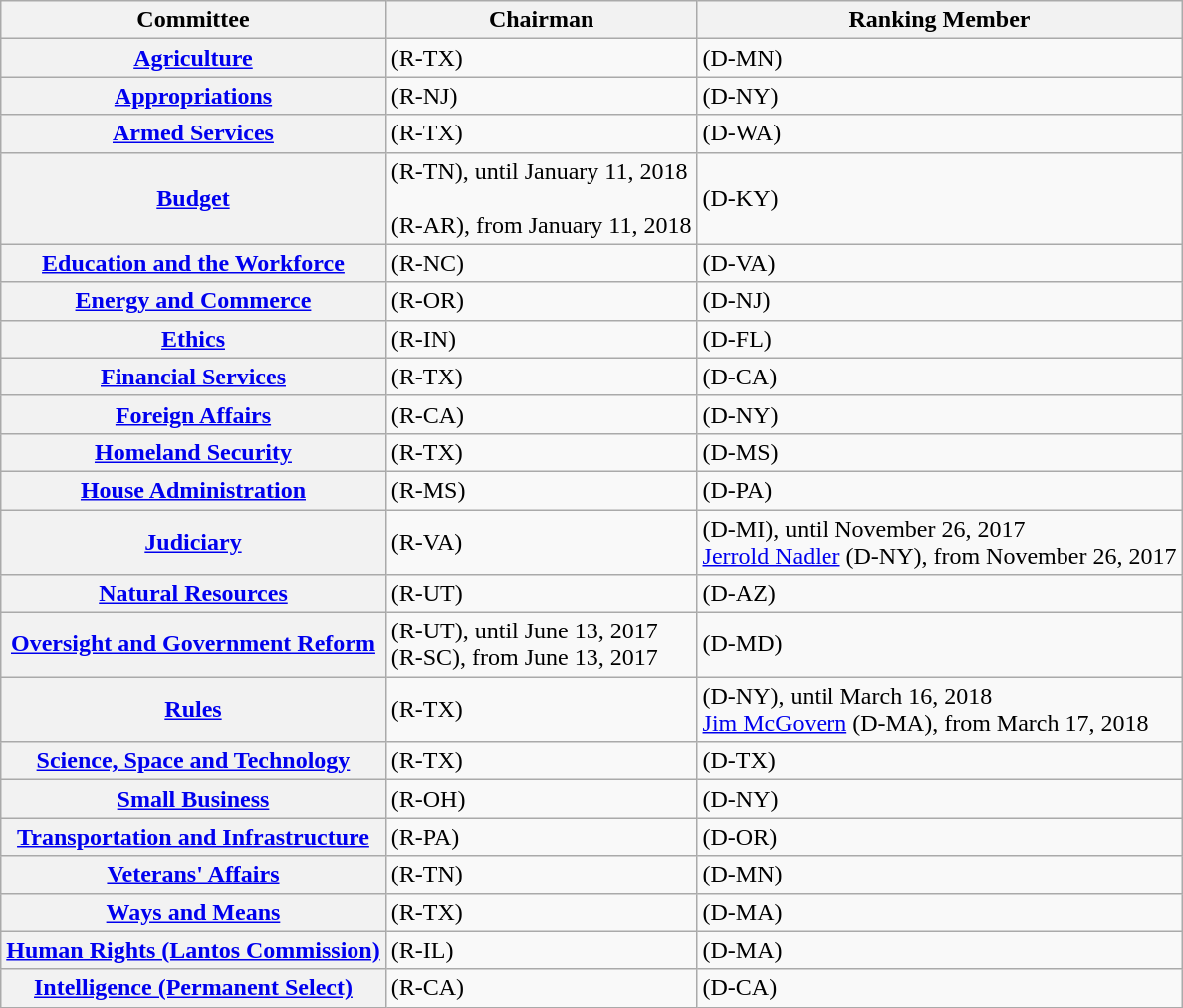<table class="wikitable sortable plainrowheaders">
<tr>
<th>Committee</th>
<th>Chairman</th>
<th>Ranking Member</th>
</tr>
<tr>
<th><a href='#'>Agriculture</a></th>
<td> (R-TX)</td>
<td> (D-MN)</td>
</tr>
<tr>
<th><a href='#'>Appropriations</a></th>
<td> (R-NJ)</td>
<td> (D-NY)</td>
</tr>
<tr>
<th><a href='#'>Armed Services</a></th>
<td> (R-TX)</td>
<td> (D-WA)</td>
</tr>
<tr>
<th><a href='#'>Budget</a></th>
<td> (R-TN), until January 11, 2018<br><br> (R-AR), from January 11, 2018</td>
<td> (D-KY)</td>
</tr>
<tr>
<th><a href='#'>Education and the Workforce</a></th>
<td> (R-NC)</td>
<td> (D-VA)</td>
</tr>
<tr>
<th><a href='#'>Energy and Commerce</a></th>
<td> (R-OR)</td>
<td> (D-NJ)</td>
</tr>
<tr>
<th><a href='#'>Ethics</a></th>
<td> (R-IN)</td>
<td> (D-FL)</td>
</tr>
<tr>
<th><a href='#'>Financial Services</a></th>
<td> (R-TX)</td>
<td> (D-CA)</td>
</tr>
<tr>
<th><a href='#'>Foreign Affairs</a></th>
<td> (R-CA)</td>
<td> (D-NY)</td>
</tr>
<tr>
<th><a href='#'>Homeland Security</a></th>
<td> (R-TX)</td>
<td> (D-MS)</td>
</tr>
<tr>
<th><a href='#'>House Administration</a></th>
<td> (R-MS)</td>
<td> (D-PA)</td>
</tr>
<tr>
<th><a href='#'>Judiciary</a></th>
<td> (R-VA)</td>
<td> (D-MI), until November 26, 2017<br><a href='#'>Jerrold Nadler</a> (D-NY), from November 26, 2017<br></td>
</tr>
<tr>
<th><a href='#'>Natural Resources</a></th>
<td> (R-UT)</td>
<td> (D-AZ)</td>
</tr>
<tr>
<th><a href='#'>Oversight and Government Reform</a></th>
<td> (R-UT), until June 13, 2017<br> (R-SC), from June 13, 2017</td>
<td> (D-MD)</td>
</tr>
<tr>
<th><a href='#'>Rules</a></th>
<td> (R-TX)</td>
<td> (D-NY), until March 16, 2018<br><a href='#'>Jim McGovern</a> (D-MA), from March 17, 2018<br></td>
</tr>
<tr>
<th><a href='#'>Science, Space and Technology</a></th>
<td> (R-TX)</td>
<td> (D-TX)</td>
</tr>
<tr>
<th><a href='#'>Small Business</a></th>
<td> (R-OH)</td>
<td> (D-NY)</td>
</tr>
<tr>
<th><a href='#'>Transportation and Infrastructure</a></th>
<td> (R-PA)</td>
<td> (D-OR)</td>
</tr>
<tr>
<th><a href='#'>Veterans' Affairs</a></th>
<td> (R-TN)</td>
<td> (D-MN)</td>
</tr>
<tr>
<th><a href='#'>Ways and Means</a></th>
<td> (R-TX)</td>
<td> (D-MA)</td>
</tr>
<tr>
<th><a href='#'>Human Rights (Lantos Commission)</a></th>
<td> (R-IL)</td>
<td> (D-MA)</td>
</tr>
<tr>
<th><a href='#'>Intelligence (Permanent Select)</a></th>
<td> (R-CA)</td>
<td> (D-CA)</td>
</tr>
</table>
